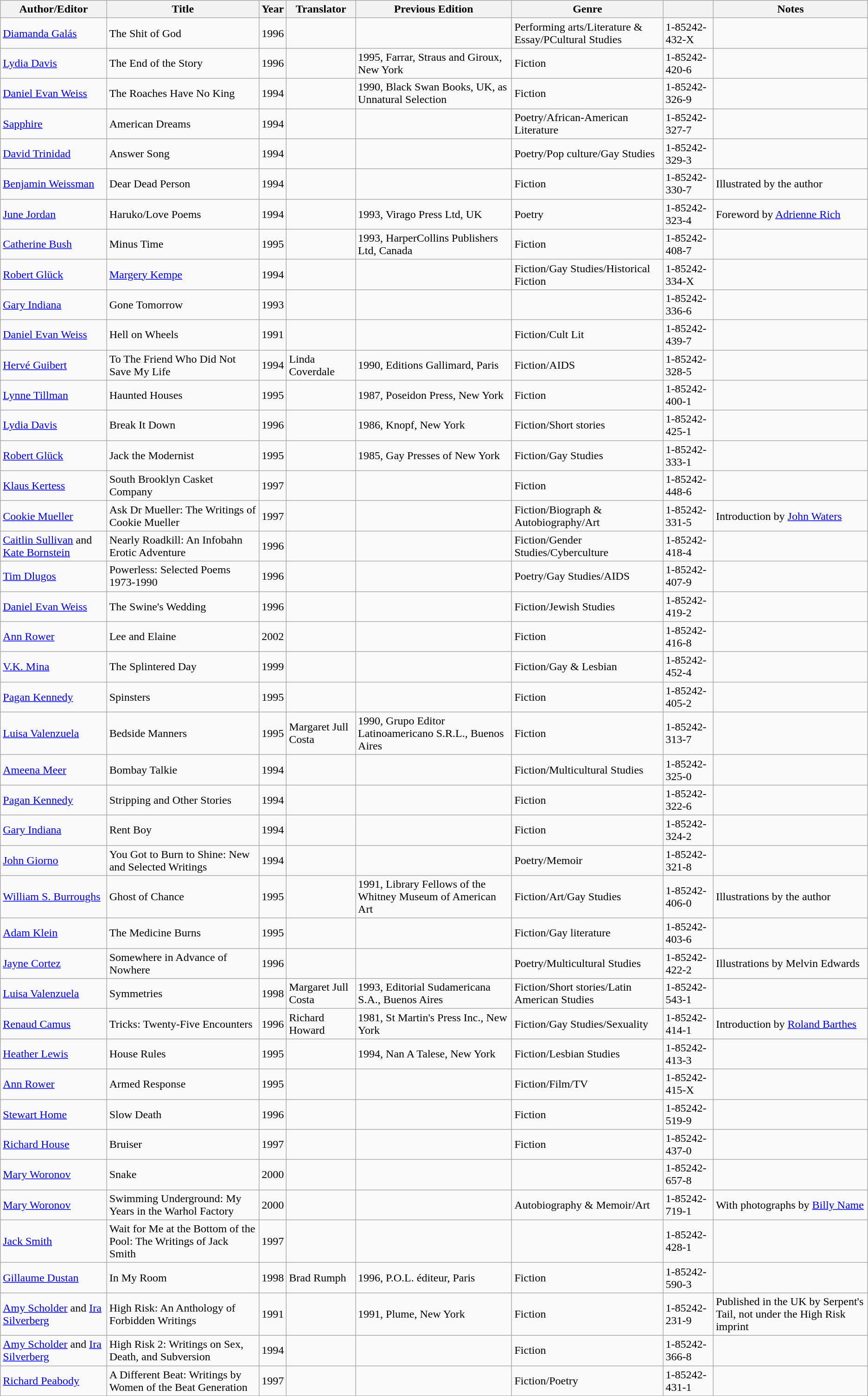<table class="wikitable sortable">
<tr>
<th>Author/Editor</th>
<th>Title</th>
<th>Year</th>
<th>Translator</th>
<th>Previous Edition</th>
<th>Genre</th>
<th></th>
<th>Notes</th>
</tr>
<tr>
<td><a href='#'>Diamanda Galás</a></td>
<td>The Shit of God</td>
<td>1996</td>
<td></td>
<td></td>
<td>Performing arts/Literature & Essay/PCultural Studies</td>
<td>1-85242-432-X</td>
<td></td>
</tr>
<tr>
<td><a href='#'>Lydia Davis</a></td>
<td>The End of the Story</td>
<td>1996</td>
<td></td>
<td>1995, Farrar, Straus and Giroux, New York</td>
<td>Fiction</td>
<td>1-85242-420-6</td>
<td></td>
</tr>
<tr>
<td><a href='#'>Daniel Evan Weiss</a></td>
<td>The Roaches Have No King</td>
<td>1994</td>
<td></td>
<td>1990, Black Swan Books, UK, as Unnatural Selection</td>
<td>Fiction</td>
<td>1-85242-326-9</td>
<td></td>
</tr>
<tr>
<td><a href='#'>Sapphire</a></td>
<td>American Dreams</td>
<td>1994</td>
<td></td>
<td></td>
<td>Poetry/African-American Literature</td>
<td>1-85242-327-7</td>
<td></td>
</tr>
<tr>
<td><a href='#'>David Trinidad</a></td>
<td>Answer Song</td>
<td>1994</td>
<td></td>
<td></td>
<td>Poetry/Pop culture/Gay Studies</td>
<td>1-85242-329-3</td>
<td></td>
</tr>
<tr>
<td><a href='#'>Benjamin Weissman</a></td>
<td>Dear Dead Person</td>
<td>1994</td>
<td></td>
<td></td>
<td>Fiction</td>
<td>1-85242-330-7</td>
<td>Illustrated by the author</td>
</tr>
<tr>
<td><a href='#'>June Jordan</a></td>
<td>Haruko/Love Poems</td>
<td>1994</td>
<td></td>
<td>1993, Virago Press Ltd, UK</td>
<td>Poetry</td>
<td>1-85242-323-4</td>
<td>Foreword by <a href='#'>Adrienne Rich</a></td>
</tr>
<tr>
<td><a href='#'>Catherine Bush</a></td>
<td>Minus Time</td>
<td>1995</td>
<td></td>
<td>1993, HarperCollins Publishers Ltd, Canada</td>
<td>Fiction</td>
<td>1-85242-408-7</td>
<td></td>
</tr>
<tr>
<td><a href='#'>Robert Glück</a></td>
<td><a href='#'>Margery Kempe</a></td>
<td>1994</td>
<td></td>
<td></td>
<td>Fiction/Gay Studies/Historical Fiction</td>
<td>1-85242-334-X</td>
<td></td>
</tr>
<tr>
<td><a href='#'>Gary Indiana</a></td>
<td>Gone Tomorrow</td>
<td>1993</td>
<td></td>
<td></td>
<td></td>
<td>1-85242-336-6</td>
<td></td>
</tr>
<tr>
<td><a href='#'>Daniel Evan Weiss</a></td>
<td>Hell on Wheels</td>
<td>1991</td>
<td></td>
<td></td>
<td>Fiction/Cult Lit</td>
<td>1-85242-439-7</td>
<td></td>
</tr>
<tr>
<td><a href='#'>Hervé Guibert</a></td>
<td>To The Friend Who Did Not Save My Life</td>
<td>1994</td>
<td>Linda Coverdale</td>
<td>1990, Editions Gallimard, Paris</td>
<td>Fiction/AIDS</td>
<td>1-85242-328-5</td>
<td></td>
</tr>
<tr>
<td><a href='#'>Lynne Tillman</a></td>
<td>Haunted Houses</td>
<td>1995</td>
<td></td>
<td>1987, Poseidon Press, New York</td>
<td>Fiction</td>
<td>1-85242-400-1</td>
<td></td>
</tr>
<tr>
<td><a href='#'>Lydia Davis</a></td>
<td>Break It Down</td>
<td>1996</td>
<td></td>
<td>1986, Knopf, New York</td>
<td>Fiction/Short stories</td>
<td>1-85242-425-1</td>
<td></td>
</tr>
<tr>
<td><a href='#'>Robert Glück</a></td>
<td>Jack the Modernist</td>
<td>1995</td>
<td></td>
<td>1985, Gay Presses of New York</td>
<td>Fiction/Gay Studies</td>
<td>1-85242-333-1</td>
<td></td>
</tr>
<tr>
<td><a href='#'>Klaus Kertess</a></td>
<td>South Brooklyn Casket Company</td>
<td>1997</td>
<td></td>
<td></td>
<td>Fiction</td>
<td>1-85242-448-6</td>
<td></td>
</tr>
<tr>
<td><a href='#'>Cookie Mueller</a></td>
<td>Ask Dr Mueller: The Writings of Cookie Mueller</td>
<td>1997</td>
<td></td>
<td></td>
<td>Fiction/Biograph & Autobiography/Art</td>
<td>1-85242-331-5</td>
<td>Introduction by <a href='#'>John Waters</a></td>
</tr>
<tr>
<td><a href='#'>Caitlin Sullivan</a> and <a href='#'>Kate Bornstein</a></td>
<td>Nearly Roadkill: An Infobahn Erotic Adventure</td>
<td>1996</td>
<td></td>
<td></td>
<td>Fiction/Gender Studies/Cyberculture</td>
<td>1-85242-418-4</td>
<td></td>
</tr>
<tr>
<td><a href='#'>Tim Dlugos</a></td>
<td>Powerless: Selected Poems 1973-1990</td>
<td>1996</td>
<td></td>
<td></td>
<td>Poetry/Gay Studies/AIDS</td>
<td>1-85242-407-9</td>
<td></td>
</tr>
<tr>
<td><a href='#'>Daniel Evan Weiss</a></td>
<td>The Swine's Wedding</td>
<td>1996</td>
<td></td>
<td></td>
<td>Fiction/Jewish Studies</td>
<td>1-85242-419-2</td>
<td></td>
</tr>
<tr>
<td><a href='#'>Ann Rower</a></td>
<td>Lee and Elaine</td>
<td>2002</td>
<td></td>
<td></td>
<td>Fiction</td>
<td>1-85242-416-8</td>
<td></td>
</tr>
<tr>
<td><a href='#'>V.K. Mina</a></td>
<td>The Splintered Day</td>
<td>1999</td>
<td></td>
<td></td>
<td>Fiction/Gay & Lesbian</td>
<td>1-85242-452-4</td>
<td></td>
</tr>
<tr>
<td><a href='#'>Pagan Kennedy</a></td>
<td>Spinsters</td>
<td>1995</td>
<td></td>
<td></td>
<td>Fiction</td>
<td>1-85242-405-2</td>
<td></td>
</tr>
<tr>
<td><a href='#'>Luisa Valenzuela</a></td>
<td>Bedside Manners</td>
<td>1995</td>
<td>Margaret Jull Costa</td>
<td>1990, Grupo Editor Latinoamericano S.R.L., Buenos Aires</td>
<td>Fiction</td>
<td>1-85242-313-7</td>
<td></td>
</tr>
<tr>
<td><a href='#'>Ameena Meer</a></td>
<td>Bombay Talkie</td>
<td>1994</td>
<td></td>
<td></td>
<td>Fiction/Multicultural Studies</td>
<td>1-85242-325-0</td>
<td></td>
</tr>
<tr>
<td><a href='#'>Pagan Kennedy</a></td>
<td>Stripping and Other Stories</td>
<td>1994</td>
<td></td>
<td></td>
<td>Fiction</td>
<td>1-85242-322-6</td>
<td></td>
</tr>
<tr>
<td><a href='#'>Gary Indiana</a></td>
<td>Rent Boy</td>
<td>1994</td>
<td></td>
<td></td>
<td>Fiction</td>
<td>1-85242-324-2</td>
<td></td>
</tr>
<tr>
<td><a href='#'>John Giorno</a></td>
<td>You Got to Burn to Shine: New and Selected Writings</td>
<td>1994</td>
<td></td>
<td></td>
<td>Poetry/Memoir</td>
<td>1-85242-321-8</td>
<td></td>
</tr>
<tr>
<td><a href='#'>William S. Burroughs</a></td>
<td>Ghost of Chance</td>
<td>1995</td>
<td></td>
<td>1991, Library Fellows of the Whitney Museum of American Art</td>
<td>Fiction/Art/Gay Studies</td>
<td>1-85242-406-0</td>
<td>Illustrations by the author</td>
</tr>
<tr>
<td><a href='#'>Adam Klein</a></td>
<td>The Medicine Burns</td>
<td>1995</td>
<td></td>
<td></td>
<td>Fiction/Gay literature</td>
<td>1-85242-403-6</td>
<td></td>
</tr>
<tr>
<td><a href='#'>Jayne Cortez</a></td>
<td>Somewhere in Advance of Nowhere</td>
<td>1996</td>
<td></td>
<td></td>
<td>Poetry/Multicultural Studies</td>
<td>1-85242-422-2</td>
<td>Illustrations by Melvin Edwards</td>
</tr>
<tr>
<td><a href='#'>Luisa Valenzuela</a></td>
<td>Symmetries</td>
<td>1998</td>
<td>Margaret Jull Costa</td>
<td>1993, Editorial Sudamericana S.A., Buenos Aires</td>
<td>Fiction/Short stories/Latin American Studies</td>
<td>1-85242-543-1</td>
<td></td>
</tr>
<tr>
<td><a href='#'>Renaud Camus</a></td>
<td>Tricks: Twenty-Five Encounters</td>
<td>1996</td>
<td>Richard Howard</td>
<td>1981, St Martin's Press Inc., New York</td>
<td>Fiction/Gay Studies/Sexuality</td>
<td>1-85242-414-1</td>
<td>Introduction by <a href='#'>Roland Barthes</a></td>
</tr>
<tr>
<td><a href='#'>Heather Lewis</a></td>
<td>House Rules</td>
<td>1995</td>
<td></td>
<td>1994, Nan A Talese, New York</td>
<td>Fiction/Lesbian Studies</td>
<td>1-85242-413-3</td>
<td></td>
</tr>
<tr>
<td><a href='#'>Ann Rower</a></td>
<td>Armed Response</td>
<td>1995</td>
<td></td>
<td></td>
<td>Fiction/Film/TV</td>
<td>1-85242-415-X</td>
<td></td>
</tr>
<tr>
<td><a href='#'>Stewart Home</a></td>
<td>Slow Death</td>
<td>1996</td>
<td></td>
<td></td>
<td>Fiction</td>
<td>1-85242-519-9</td>
<td></td>
</tr>
<tr>
<td><a href='#'>Richard House</a></td>
<td>Bruiser</td>
<td>1997</td>
<td></td>
<td></td>
<td>Fiction</td>
<td>1-85242-437-0</td>
<td></td>
</tr>
<tr>
<td><a href='#'>Mary Woronov</a></td>
<td>Snake</td>
<td>2000</td>
<td></td>
<td></td>
<td></td>
<td>1-85242-657-8</td>
<td></td>
</tr>
<tr>
<td><a href='#'>Mary Woronov</a></td>
<td>Swimming Underground: My Years in the Warhol Factory</td>
<td>2000</td>
<td></td>
<td></td>
<td>Autobiography & Memoir/Art</td>
<td>1-85242-719-1</td>
<td>With photographs by <a href='#'>Billy Name</a></td>
</tr>
<tr>
<td><a href='#'>Jack Smith</a></td>
<td>Wait for Me at the Bottom of the Pool: The Writings of Jack Smith</td>
<td>1997</td>
<td></td>
<td></td>
<td></td>
<td>1-85242-428-1</td>
<td></td>
</tr>
<tr>
<td><a href='#'>Gillaume Dustan</a></td>
<td>In My Room</td>
<td>1998</td>
<td>Brad Rumph</td>
<td>1996, P.O.L. éditeur, Paris</td>
<td>Fiction</td>
<td>1-85242-590-3</td>
<td></td>
</tr>
<tr>
<td><a href='#'>Amy Scholder</a> and <a href='#'>Ira Silverberg</a></td>
<td>High Risk: An Anthology of Forbidden Writings</td>
<td>1991</td>
<td></td>
<td>1991, Plume, New York</td>
<td>Fiction</td>
<td>1-85242-231-9</td>
<td>Published in the UK by Serpent's Tail, not under the High Risk imprint</td>
</tr>
<tr>
<td><a href='#'>Amy Scholder</a> and <a href='#'>Ira Silverberg</a></td>
<td>High Risk 2: Writings on Sex, Death, and Subversion</td>
<td>1994</td>
<td></td>
<td></td>
<td>Fiction</td>
<td>1-85242-366-8</td>
<td></td>
</tr>
<tr>
<td><a href='#'>Richard Peabody</a></td>
<td>A Different Beat: Writings by Women of the Beat Generation</td>
<td>1997</td>
<td></td>
<td></td>
<td>Fiction/Poetry</td>
<td>1-85242-431-1</td>
<td></td>
</tr>
</table>
